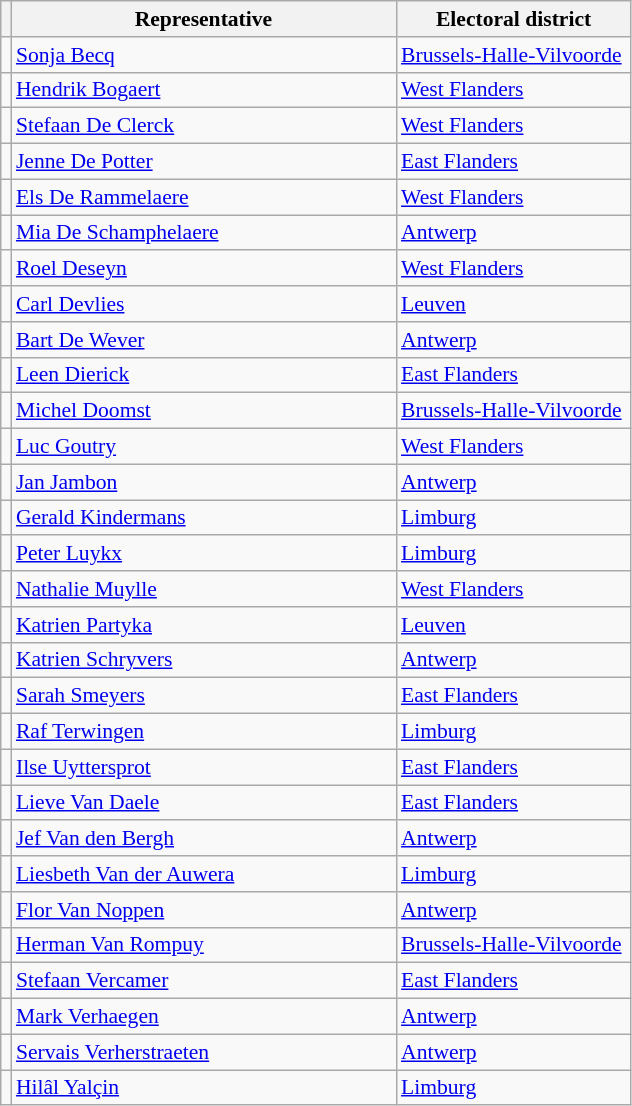<table class="sortable wikitable" style="text-align:left; font-size:90%">
<tr>
<th></th>
<th width="250">Representative</th>
<th width="150">Electoral district</th>
</tr>
<tr>
<td></td>
<td align=left><a href='#'>Sonja Becq</a></td>
<td><a href='#'>Brussels-Halle-Vilvoorde</a></td>
</tr>
<tr>
<td></td>
<td align=left><a href='#'>Hendrik Bogaert</a></td>
<td><a href='#'>West Flanders</a></td>
</tr>
<tr>
<td></td>
<td align=left><a href='#'>Stefaan De Clerck</a></td>
<td><a href='#'>West Flanders</a></td>
</tr>
<tr>
<td></td>
<td align=left><a href='#'>Jenne De Potter</a></td>
<td><a href='#'>East Flanders</a></td>
</tr>
<tr>
<td></td>
<td align=left><a href='#'>Els De Rammelaere</a></td>
<td><a href='#'>West Flanders</a></td>
</tr>
<tr>
<td></td>
<td align=left><a href='#'>Mia De Schamphelaere</a></td>
<td><a href='#'>Antwerp</a></td>
</tr>
<tr>
<td></td>
<td align=left><a href='#'>Roel Deseyn</a></td>
<td><a href='#'>West Flanders</a></td>
</tr>
<tr>
<td></td>
<td align=left><a href='#'>Carl Devlies</a></td>
<td><a href='#'>Leuven</a></td>
</tr>
<tr>
<td></td>
<td align=left><a href='#'>Bart De Wever</a></td>
<td><a href='#'>Antwerp</a></td>
</tr>
<tr>
<td></td>
<td align=left><a href='#'>Leen Dierick</a></td>
<td><a href='#'>East Flanders</a></td>
</tr>
<tr>
<td></td>
<td align=left><a href='#'>Michel Doomst</a></td>
<td><a href='#'>Brussels-Halle-Vilvoorde</a></td>
</tr>
<tr>
<td></td>
<td align=left><a href='#'>Luc Goutry</a></td>
<td><a href='#'>West Flanders</a></td>
</tr>
<tr>
<td></td>
<td align=left><a href='#'>Jan Jambon</a></td>
<td><a href='#'>Antwerp</a></td>
</tr>
<tr>
<td></td>
<td align=left><a href='#'>Gerald Kindermans</a></td>
<td><a href='#'>Limburg</a></td>
</tr>
<tr>
<td></td>
<td align=left><a href='#'>Peter Luykx</a></td>
<td><a href='#'>Limburg</a></td>
</tr>
<tr>
<td></td>
<td align=left><a href='#'>Nathalie Muylle</a></td>
<td><a href='#'>West Flanders</a></td>
</tr>
<tr>
<td></td>
<td align=left><a href='#'>Katrien Partyka</a></td>
<td><a href='#'>Leuven</a></td>
</tr>
<tr>
<td></td>
<td align=left><a href='#'>Katrien Schryvers</a></td>
<td><a href='#'>Antwerp</a></td>
</tr>
<tr>
<td></td>
<td align=left><a href='#'>Sarah Smeyers</a></td>
<td><a href='#'>East Flanders</a></td>
</tr>
<tr>
<td></td>
<td align=left><a href='#'>Raf Terwingen</a></td>
<td><a href='#'>Limburg</a></td>
</tr>
<tr>
<td></td>
<td align=left><a href='#'>Ilse Uyttersprot</a></td>
<td><a href='#'>East Flanders</a></td>
</tr>
<tr>
<td></td>
<td align=left><a href='#'>Lieve Van Daele</a></td>
<td><a href='#'>East Flanders</a></td>
</tr>
<tr>
<td></td>
<td align=left><a href='#'>Jef Van den Bergh</a></td>
<td><a href='#'>Antwerp</a></td>
</tr>
<tr>
<td></td>
<td align=left><a href='#'>Liesbeth Van der Auwera</a></td>
<td><a href='#'>Limburg</a></td>
</tr>
<tr>
<td></td>
<td align=left><a href='#'>Flor Van Noppen</a></td>
<td><a href='#'>Antwerp</a></td>
</tr>
<tr>
<td></td>
<td align=left><a href='#'>Herman Van Rompuy</a></td>
<td><a href='#'>Brussels-Halle-Vilvoorde</a></td>
</tr>
<tr>
<td></td>
<td align=left><a href='#'>Stefaan Vercamer</a></td>
<td><a href='#'>East Flanders</a></td>
</tr>
<tr>
<td></td>
<td align=left><a href='#'>Mark Verhaegen</a></td>
<td><a href='#'>Antwerp</a></td>
</tr>
<tr>
<td></td>
<td align=left><a href='#'>Servais Verherstraeten</a></td>
<td><a href='#'>Antwerp</a></td>
</tr>
<tr>
<td></td>
<td align=left><a href='#'>Hilâl Yalçin</a></td>
<td><a href='#'>Limburg</a></td>
</tr>
</table>
